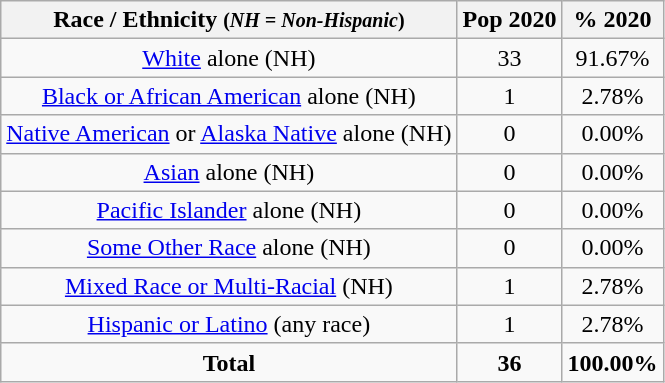<table class="wikitable" style="text-align:center;">
<tr>
<th>Race / Ethnicity <small>(<em>NH = Non-Hispanic</em>)</small></th>
<th>Pop 2020</th>
<th>% 2020</th>
</tr>
<tr>
<td><a href='#'>White</a> alone (NH)</td>
<td>33</td>
<td>91.67%</td>
</tr>
<tr>
<td><a href='#'>Black or African American</a> alone (NH)</td>
<td>1</td>
<td>2.78%</td>
</tr>
<tr>
<td><a href='#'>Native American</a> or <a href='#'>Alaska Native</a> alone (NH)</td>
<td>0</td>
<td>0.00%</td>
</tr>
<tr>
<td><a href='#'>Asian</a> alone (NH)</td>
<td>0</td>
<td>0.00%</td>
</tr>
<tr>
<td><a href='#'>Pacific Islander</a> alone (NH)</td>
<td>0</td>
<td>0.00%</td>
</tr>
<tr>
<td><a href='#'>Some Other Race</a> alone (NH)</td>
<td>0</td>
<td>0.00%</td>
</tr>
<tr>
<td><a href='#'>Mixed Race or Multi-Racial</a> (NH)</td>
<td>1</td>
<td>2.78%</td>
</tr>
<tr>
<td><a href='#'>Hispanic or Latino</a> (any race)</td>
<td>1</td>
<td>2.78%</td>
</tr>
<tr>
<td><strong>Total</strong></td>
<td><strong>36</strong></td>
<td><strong>100.00%</strong></td>
</tr>
</table>
